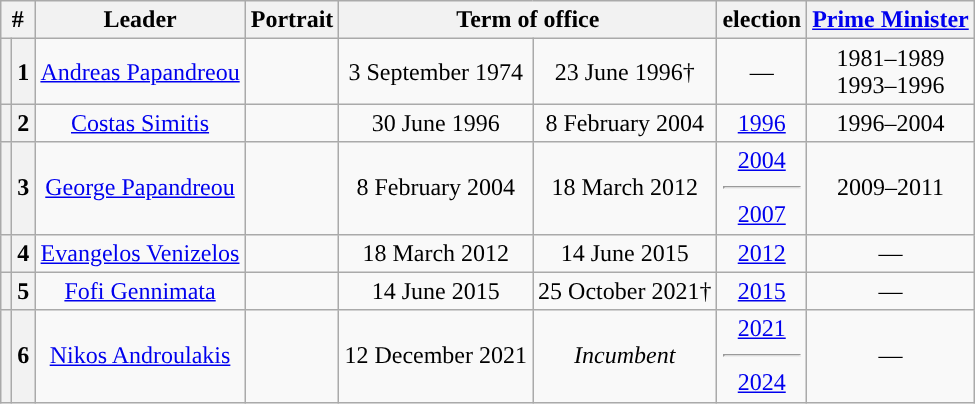<table class="wikitable"  style="text-align:center;">
<tr>
<th colspan=2>#</th>
<th>Leader</th>
<th>Portrait</th>
<th colspan=2>Term of office</th>
<th>election</th>
<th><a href='#'>Prime Minister</a></th>
</tr>
<tr>
<th style="background:"></th>
<th>1</th>
<td><a href='#'>Andreas Papandreou</a></td>
<td></td>
<td>3 September 1974</td>
<td>23 June 1996†</td>
<td>—</td>
<td>1981–1989<br>1993–1996</td>
</tr>
<tr>
<th style="background:"></th>
<th>2</th>
<td><a href='#'>Costas Simitis</a></td>
<td></td>
<td>30 June 1996</td>
<td>8 February 2004</td>
<td><a href='#'>1996</a></td>
<td>1996–2004</td>
</tr>
<tr>
<th style="background:"></th>
<th>3</th>
<td><a href='#'>George Papandreou</a></td>
<td></td>
<td>8 February 2004</td>
<td>18 March 2012</td>
<td><a href='#'>2004</a><hr><a href='#'>2007</a></td>
<td>2009–2011</td>
</tr>
<tr>
<th style="background:"></th>
<th>4</th>
<td><a href='#'>Evangelos Venizelos</a></td>
<td></td>
<td>18 March 2012</td>
<td>14 June 2015</td>
<td><a href='#'>2012</a></td>
<td>—</td>
</tr>
<tr>
<th style="background:"></th>
<th>5</th>
<td><a href='#'>Fofi Gennimata</a></td>
<td></td>
<td>14 June 2015</td>
<td>25 October 2021†</td>
<td><a href='#'>2015</a></td>
<td>—</td>
</tr>
<tr>
<th style="background:"></th>
<th>6</th>
<td><a href='#'>Nikos Androulakis</a></td>
<td></td>
<td>12 December 2021</td>
<td><em>Incumbent</em></td>
<td><a href='#'>2021</a> <hr> <a href='#'>2024</a></td>
<td>—</td>
</tr>
</table>
